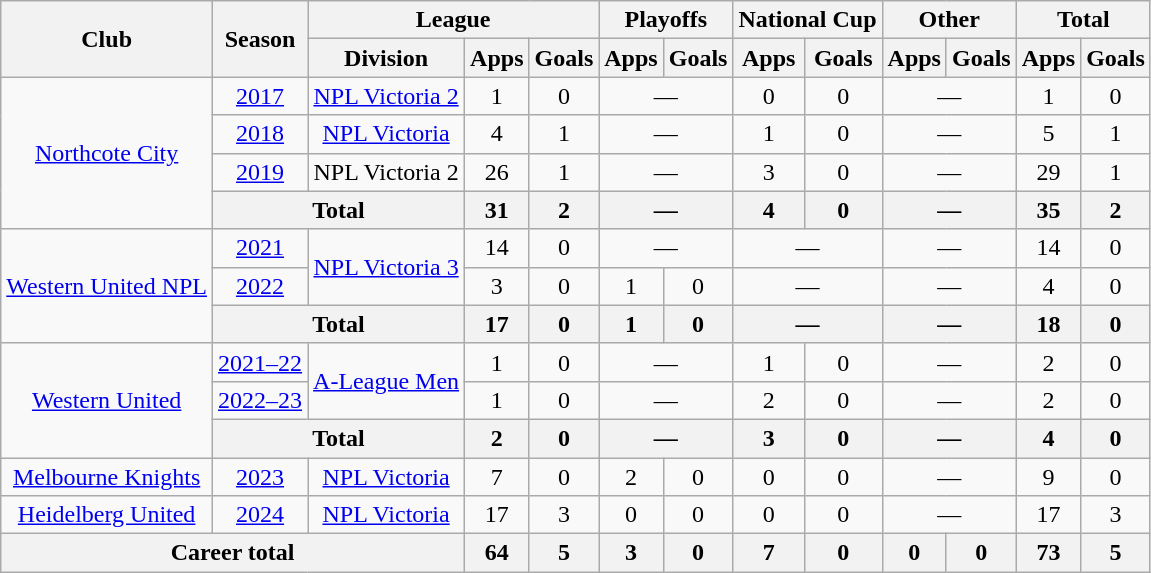<table class="wikitable" style="text-align:center">
<tr>
<th rowspan=2>Club</th>
<th rowspan=2>Season</th>
<th colspan=3>League</th>
<th colspan=2>Playoffs</th>
<th colspan=2>National Cup</th>
<th colspan=2>Other</th>
<th colspan=2>Total</th>
</tr>
<tr>
<th>Division</th>
<th>Apps</th>
<th>Goals</th>
<th>Apps</th>
<th>Goals</th>
<th>Apps</th>
<th>Goals</th>
<th>Apps</th>
<th>Goals</th>
<th>Apps</th>
<th>Goals</th>
</tr>
<tr>
<td rowspan="4"><a href='#'>Northcote City</a></td>
<td><a href='#'>2017</a></td>
<td><a href='#'>NPL Victoria 2</a></td>
<td>1</td>
<td>0</td>
<td colspan="2">—</td>
<td>0</td>
<td>0</td>
<td colspan="2">—</td>
<td>1</td>
<td>0</td>
</tr>
<tr>
<td><a href='#'>2018</a></td>
<td><a href='#'>NPL Victoria</a></td>
<td>4</td>
<td>1</td>
<td colspan="2">—</td>
<td>1</td>
<td>0</td>
<td colspan="2">—</td>
<td>5</td>
<td>1</td>
</tr>
<tr>
<td><a href='#'>2019</a></td>
<td>NPL Victoria 2</td>
<td>26</td>
<td>1</td>
<td colspan="2">—</td>
<td>3</td>
<td>0</td>
<td colspan="2">—</td>
<td>29</td>
<td>1</td>
</tr>
<tr>
<th colspan="2">Total</th>
<th>31</th>
<th>2</th>
<th colspan="2">—</th>
<th>4</th>
<th>0</th>
<th colspan="2">—</th>
<th>35</th>
<th>2</th>
</tr>
<tr>
<td rowspan="3"><a href='#'>Western United NPL</a></td>
<td><a href='#'>2021</a></td>
<td rowspan="2"><a href='#'>NPL Victoria 3</a></td>
<td>14</td>
<td>0</td>
<td colspan="2">—</td>
<td colspan="2">—</td>
<td colspan="2">—</td>
<td>14</td>
<td>0</td>
</tr>
<tr>
<td><a href='#'>2022</a></td>
<td>3</td>
<td>0</td>
<td>1</td>
<td>0</td>
<td colspan="2">—</td>
<td colspan="2">—</td>
<td>4</td>
<td>0</td>
</tr>
<tr>
<th colspan="2">Total</th>
<th>17</th>
<th>0</th>
<th>1</th>
<th>0</th>
<th colspan="2">—</th>
<th colspan="2">—</th>
<th>18</th>
<th>0</th>
</tr>
<tr>
<td rowspan="3"><a href='#'>Western United</a></td>
<td><a href='#'>2021–22</a></td>
<td rowspan="2"><a href='#'>A-League Men</a></td>
<td>1</td>
<td>0</td>
<td colspan="2">—</td>
<td>1</td>
<td>0</td>
<td colspan="2">—</td>
<td>2</td>
<td>0</td>
</tr>
<tr>
<td><a href='#'>2022–23</a></td>
<td>1</td>
<td>0</td>
<td colspan="2">—</td>
<td>2</td>
<td>0</td>
<td colspan="2">—</td>
<td>2</td>
<td>0</td>
</tr>
<tr>
<th colspan="2">Total</th>
<th>2</th>
<th>0</th>
<th colspan="2">—</th>
<th>3</th>
<th>0</th>
<th colspan="2">—</th>
<th>4</th>
<th>0</th>
</tr>
<tr>
<td><a href='#'>Melbourne Knights</a></td>
<td><a href='#'>2023</a></td>
<td><a href='#'>NPL Victoria</a></td>
<td>7</td>
<td>0</td>
<td>2</td>
<td>0</td>
<td>0</td>
<td>0</td>
<td colspan="2">—</td>
<td>9</td>
<td>0</td>
</tr>
<tr>
<td><a href='#'>Heidelberg United</a></td>
<td><a href='#'>2024</a></td>
<td><a href='#'>NPL Victoria</a></td>
<td>17</td>
<td>3</td>
<td>0</td>
<td>0</td>
<td>0</td>
<td>0</td>
<td colspan="2">—</td>
<td>17</td>
<td>3</td>
</tr>
<tr>
<th colspan=3>Career total</th>
<th>64</th>
<th>5</th>
<th>3</th>
<th>0</th>
<th>7</th>
<th>0</th>
<th>0</th>
<th>0</th>
<th>73</th>
<th>5</th>
</tr>
</table>
